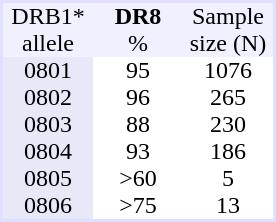<table border="0" cellspacing="0" cellpadding="0" align="center" style="text-align:center; background:#ffffff; margin-right: 1em; border:2px #e0e0ff solid;">
<tr style="background:#f0f0ff">
<td style="width:60px">DRB1*</td>
<td style="width:60px"><strong>DR8</strong></td>
<td style="width:60px">Sample</td>
</tr>
<tr style="background:#f0f0ff">
<td>allele</td>
<td>%</td>
<td>size (N)</td>
</tr>
<tr>
<td style = "background:#e8e8f8">0801</td>
<td>95</td>
<td>1076</td>
</tr>
<tr>
<td style = "background:#e8e8f8">0802</td>
<td>96</td>
<td>265</td>
</tr>
<tr>
<td style = "background:#e8e8f8">0803</td>
<td>88</td>
<td>230</td>
</tr>
<tr>
<td style = "background:#e8e8f8">0804</td>
<td>93</td>
<td>186</td>
</tr>
<tr>
<td style = "background:#e8e8f8">0805</td>
<td>>60</td>
<td>5</td>
</tr>
<tr>
<td style = "background:#e8e8f8">0806</td>
<td>>75</td>
<td>13</td>
</tr>
<tr>
</tr>
</table>
